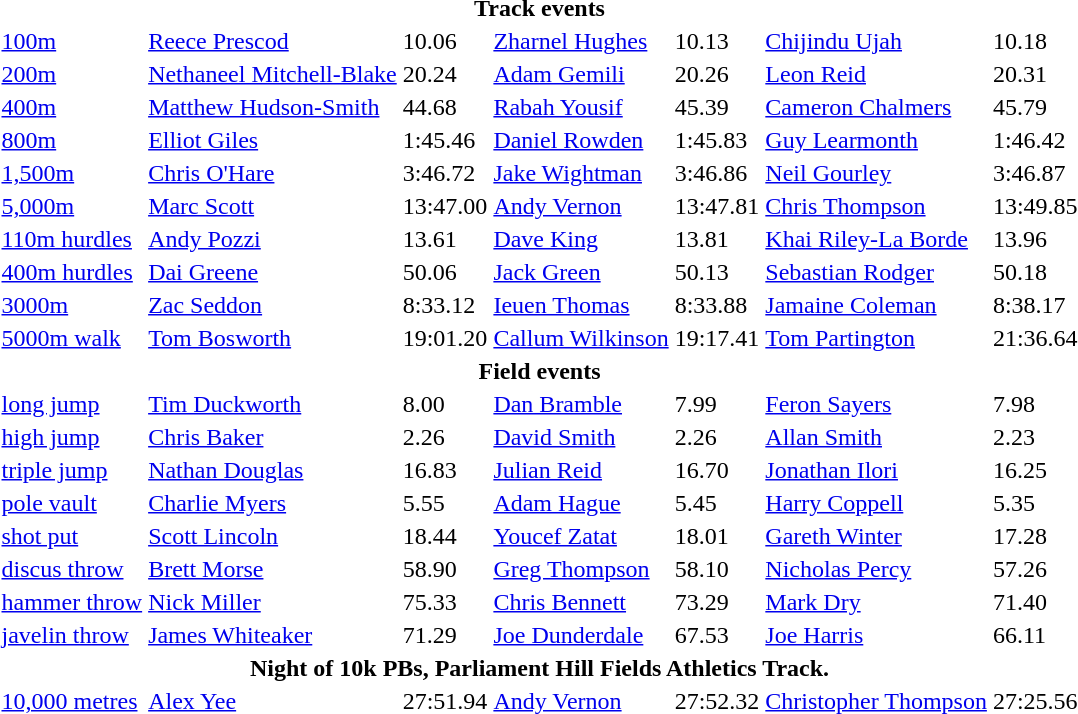<table>
<tr>
<th colspan=7>Track events</th>
</tr>
<tr>
<td><a href='#'>100m</a></td>
<td><a href='#'>Reece Prescod</a></td>
<td>10.06</td>
<td><a href='#'>Zharnel Hughes</a></td>
<td>10.13</td>
<td><a href='#'>Chijindu Ujah</a></td>
<td>10.18</td>
</tr>
<tr>
<td><a href='#'>200m</a></td>
<td><a href='#'>Nethaneel Mitchell-Blake</a></td>
<td>20.24</td>
<td><a href='#'>Adam Gemili</a></td>
<td>20.26</td>
<td><a href='#'>Leon Reid</a></td>
<td>20.31</td>
</tr>
<tr>
<td><a href='#'>400m</a></td>
<td><a href='#'>Matthew Hudson-Smith</a></td>
<td>44.68</td>
<td><a href='#'>Rabah Yousif</a></td>
<td>45.39</td>
<td><a href='#'>Cameron Chalmers</a></td>
<td>45.79</td>
</tr>
<tr>
<td><a href='#'>800m</a></td>
<td><a href='#'>Elliot Giles</a></td>
<td>1:45.46</td>
<td><a href='#'>Daniel Rowden</a></td>
<td>1:45.83</td>
<td> <a href='#'>Guy Learmonth</a></td>
<td>1:46.42</td>
</tr>
<tr>
<td><a href='#'>1,500m</a></td>
<td> <a href='#'>Chris O'Hare</a></td>
<td>3:46.72</td>
<td> <a href='#'>Jake Wightman</a></td>
<td>3:46.86</td>
<td> <a href='#'>Neil Gourley</a></td>
<td>3:46.87</td>
</tr>
<tr>
<td><a href='#'>5,000m</a></td>
<td><a href='#'>Marc Scott</a></td>
<td>13:47.00</td>
<td><a href='#'>Andy Vernon</a></td>
<td>13:47.81</td>
<td><a href='#'>Chris Thompson</a></td>
<td>13:49.85</td>
</tr>
<tr>
<td><a href='#'>110m hurdles</a></td>
<td><a href='#'>Andy Pozzi</a></td>
<td>13.61</td>
<td><a href='#'>Dave King</a></td>
<td>13.81</td>
<td><a href='#'>Khai Riley-La Borde</a></td>
<td>13.96</td>
</tr>
<tr>
<td><a href='#'>400m hurdles</a></td>
<td><a href='#'>Dai Greene</a></td>
<td>50.06</td>
<td><a href='#'>Jack Green</a></td>
<td>50.13</td>
<td><a href='#'>Sebastian Rodger</a></td>
<td>50.18</td>
</tr>
<tr>
<td><a href='#'>3000m </a></td>
<td><a href='#'>Zac Seddon</a></td>
<td>8:33.12</td>
<td><a href='#'>Ieuen Thomas</a></td>
<td>8:33.88</td>
<td><a href='#'>Jamaine Coleman</a></td>
<td>8:38.17</td>
</tr>
<tr>
<td><a href='#'>5000m walk</a></td>
<td><a href='#'>Tom Bosworth</a></td>
<td>19:01.20</td>
<td><a href='#'>Callum Wilkinson</a></td>
<td>19:17.41</td>
<td><a href='#'>Tom Partington</a></td>
<td>21:36.64</td>
</tr>
<tr>
<th colspan=7>Field events</th>
</tr>
<tr>
<td><a href='#'>long jump</a></td>
<td><a href='#'>Tim Duckworth</a></td>
<td>8.00</td>
<td><a href='#'>Dan Bramble</a></td>
<td>7.99</td>
<td><a href='#'>Feron Sayers</a></td>
<td>7.98</td>
</tr>
<tr>
<td><a href='#'>high jump</a></td>
<td><a href='#'>Chris Baker</a></td>
<td>2.26</td>
<td> <a href='#'>David Smith</a></td>
<td>2.26</td>
<td> <a href='#'>Allan Smith</a></td>
<td>2.23</td>
</tr>
<tr>
<td><a href='#'>triple jump</a></td>
<td><a href='#'>Nathan Douglas</a></td>
<td>16.83</td>
<td><a href='#'>Julian Reid</a></td>
<td>16.70</td>
<td><a href='#'>Jonathan Ilori</a></td>
<td>16.25</td>
</tr>
<tr>
<td><a href='#'>pole vault</a></td>
<td><a href='#'>Charlie Myers</a></td>
<td>5.55</td>
<td><a href='#'>Adam Hague</a></td>
<td>5.45</td>
<td><a href='#'>Harry Coppell</a></td>
<td>5.35</td>
</tr>
<tr>
<td><a href='#'>shot put</a></td>
<td><a href='#'>Scott Lincoln</a></td>
<td>18.44</td>
<td><a href='#'>Youcef Zatat</a></td>
<td>18.01</td>
<td><a href='#'>Gareth Winter</a></td>
<td>17.28</td>
</tr>
<tr>
<td><a href='#'>discus throw</a></td>
<td><a href='#'>Brett Morse</a></td>
<td>58.90</td>
<td><a href='#'>Greg Thompson</a></td>
<td>58.10</td>
<td> <a href='#'>Nicholas Percy</a></td>
<td>57.26</td>
</tr>
<tr>
<td><a href='#'>hammer throw</a></td>
<td><a href='#'>Nick Miller</a></td>
<td>75.33</td>
<td> <a href='#'>Chris Bennett</a></td>
<td>73.29</td>
<td> <a href='#'>Mark Dry</a></td>
<td>71.40</td>
</tr>
<tr>
<td><a href='#'>javelin throw</a></td>
<td><a href='#'>James Whiteaker</a></td>
<td>71.29</td>
<td><a href='#'>Joe Dunderdale</a></td>
<td>67.53</td>
<td><a href='#'>Joe Harris</a></td>
<td>66.11</td>
</tr>
<tr>
<th colspan=7>Night of 10k PBs, Parliament Hill Fields Athletics Track.</th>
</tr>
<tr>
<td><a href='#'>10,000 metres</a></td>
<td><a href='#'>Alex Yee</a></td>
<td>27:51.94</td>
<td><a href='#'>Andy Vernon</a></td>
<td>27:52.32</td>
<td><a href='#'>Christopher Thompson</a></td>
<td>27:25.56</td>
</tr>
</table>
